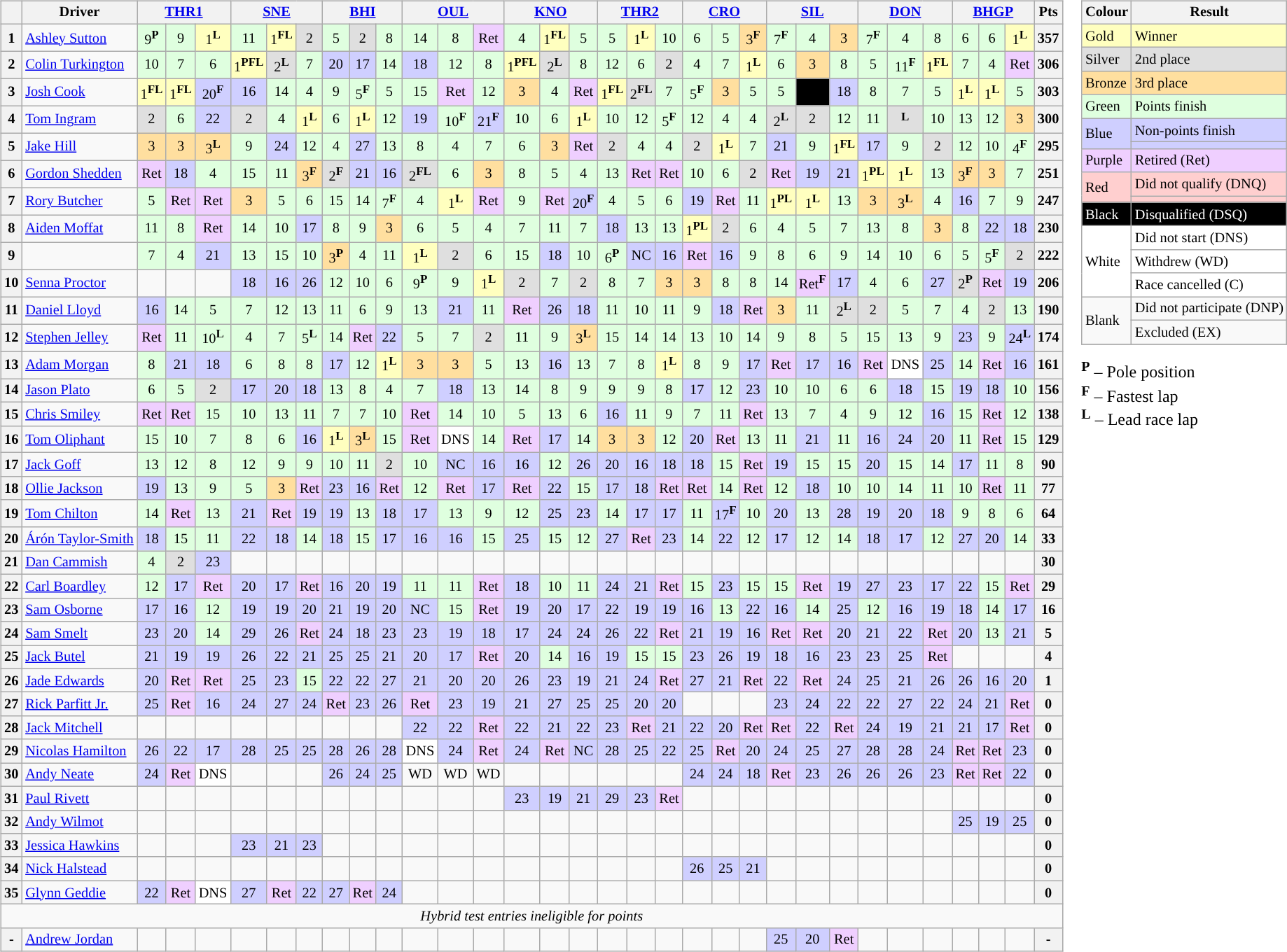<table>
<tr>
<td valign="top"><br><table class="wikitable" style="font-size: 85%; text-align: center">
<tr valign="top">
<th valign="middle"></th>
<th valign="middle">Driver</th>
<th colspan="3"><a href='#'>THR1</a></th>
<th colspan="3"><a href='#'>SNE</a></th>
<th colspan="3"><a href='#'>BHI</a></th>
<th colspan="3"><a href='#'>OUL</a></th>
<th colspan="3"><a href='#'>KNO</a></th>
<th colspan="3"><a href='#'>THR2</a></th>
<th colspan="3"><a href='#'>CRO</a></th>
<th colspan="3"><a href='#'>SIL</a></th>
<th colspan="3"><a href='#'>DON</a></th>
<th colspan="3"><a href='#'>BHGP</a></th>
<th valign=middle>Pts</th>
</tr>
<tr>
<th>1</th>
<td align="left"><a href='#'>Ashley Sutton</a></td>
<td style="background:#dfffdf;">9<sup><strong>P</strong></sup></td>
<td style="background:#dfffdf;">9</td>
<td style="background:#ffffbf;">1<sup><strong>L</strong></sup></td>
<td style="background:#dfffdf;">11</td>
<td style="background:#ffffbf;">1<sup><strong>FL</strong></sup></td>
<td style="background:#dfdfdf;">2</td>
<td style="background:#dfffdf;">5</td>
<td style="background:#dfdfdf;">2</td>
<td style="background:#dfffdf;">8</td>
<td style="background:#dfffdf;">14</td>
<td style="background:#dfffdf;">8</td>
<td style="background:#efcfff;”">Ret</td>
<td style="background:#dfffdf;">4</td>
<td style="background:#ffffbf;">1<sup><strong>FL</strong></sup></td>
<td style="background:#dfffdf;">5</td>
<td style="background:#dfffdf;">5</td>
<td style="background:#ffffbf;">1<sup><strong>L</strong></sup></td>
<td style="background:#dfffdf;">10</td>
<td style="background:#dfffdf;">6</td>
<td style="background:#dfffdf;">5</td>
<td style="background:#ffdf9f;">3<sup><strong>F</strong></sup></td>
<td style="background:#dfffdf;">7<sup><strong>F</strong></sup></td>
<td style="background:#dfffdf;">4</td>
<td style="background:#ffdf9f;">3</td>
<td style="background:#dfffdf;">7<sup><strong>F</strong></sup></td>
<td style="background:#dfffdf;">4</td>
<td style="background:#dfffdf;">8</td>
<td style="background:#dfffdf;">6</td>
<td style="background:#dfffdf;">6</td>
<td style="background:#ffffbf;">1<sup><strong>L</strong></sup></td>
<th>357</th>
</tr>
<tr>
<th>2</th>
<td align="left"><a href='#'>Colin Turkington</a></td>
<td style="background:#dfffdf;">10</td>
<td style="background:#dfffdf;">7</td>
<td style="background:#dfffdf;">6</td>
<td style="background:#ffffbf;">1<sup><strong>PFL</strong></sup></td>
<td style="background:#dfdfdf;">2<sup><strong>L</strong></sup></td>
<td style="background:#dfffdf;">7</td>
<td style="background:#cfcfff;">20</td>
<td style="background:#cfcfff;">17</td>
<td style="background:#dfffdf;">14</td>
<td style="background:#cfcfff;">18</td>
<td style="background:#dfffdf;">12</td>
<td style="background:#dfffdf;">8</td>
<td style="background:#ffffbf;">1<sup><strong>PFL</strong></sup></td>
<td style="background:#dfdfdf;">2<sup><strong>L</strong></sup></td>
<td style="background:#dfffdf;">8</td>
<td style="background:#dfffdf;">12</td>
<td style="background:#dfffdf;">6</td>
<td style="background:#dfdfdf;">2</td>
<td style="background:#dfffdf;">4</td>
<td style="background:#dfffdf;">7</td>
<td style="background:#ffffbf;">1<sup><strong>L</strong></sup></td>
<td style="background:#dfffdf;">6</td>
<td style="background:#ffdf9f;">3</td>
<td style="background:#dfffdf;">8</td>
<td style="background:#dfffdf;">5</td>
<td style="background:#dfffdf;">11<sup><strong>F</strong></sup></td>
<td style="background:#ffffbf;">1<sup><strong>FL</strong></sup></td>
<td style="background:#dfffdf;">7</td>
<td style="background:#dfffdf;">4</td>
<td style="background:#efcfff;">Ret</td>
<th>306</th>
</tr>
<tr>
<th>3</th>
<td align="left"><a href='#'>Josh Cook</a></td>
<td style="background:#ffffbf;">1<sup><strong>FL</strong></sup></td>
<td style="background:#ffffbf;">1<sup><strong>FL</strong></sup></td>
<td style="background:#cfcfff;">20<sup><strong>F</strong></sup></td>
<td style="background:#cfcfff;">16</td>
<td style="background:#dfffdf;">14</td>
<td style="background:#dfffdf;">4</td>
<td style="background:#dfffdf;">9</td>
<td style="background:#dfffdf;">5<sup><strong>F</strong></sup></td>
<td style="background:#dfffdf;">5</td>
<td style="background:#dfffdf;">15</td>
<td style="background:#efcfff;">Ret</td>
<td style="background:#dfffdf;">12</td>
<td style="background:#ffdf9f;">3</td>
<td style="background:#dfffdf;">4</td>
<td style="background:#efcfff;">Ret</td>
<td style="background:#ffffbf;">1<sup><strong>FL</strong></sup></td>
<td style="background:#dfdfdf;">2<sup><strong>FL</strong></sup></td>
<td style="background:#dfffdf;">7</td>
<td style="background:#dfffdf;">5<sup><strong>F</strong></sup></td>
<td style="background:#ffdf9f;">3</td>
<td style="background:#dfffdf;">5</td>
<td style="background:#dfffdf;">5</td>
<td style="background:#000000;color:white;"></td>
<td style="background:#cfcfff;">18</td>
<td style="background:#dfffdf;">8</td>
<td style="background:#dfffdf;">7</td>
<td style="background:#dfffdf;">5</td>
<td style="background:#ffffbf;">1<sup><strong>L</strong></sup></td>
<td style="background:#ffffbf;">1<sup><strong>L</strong></sup></td>
<td style="background:#dfffdf;">5</td>
<th>303</th>
</tr>
<tr>
<th>4</th>
<td align="left"><a href='#'>Tom Ingram</a></td>
<td style="background:#dfdfdf;">2</td>
<td style="background:#dfffdf;">6</td>
<td style="background:#cfcfff;">22</td>
<td style="background:#dfdfdf;">2</td>
<td style="background:#dfffdf;">4</td>
<td style="background:#ffffbf;">1<sup><strong>L</strong></sup></td>
<td style="background:#dfffdf;">6</td>
<td style="background:#ffffbf;">1<sup><strong>L</strong></sup></td>
<td style="background:#dfffdf;">12</td>
<td style="background:#cfcfff;">19</td>
<td style="background:#dfffdf;">10<sup><strong>F</strong></sup></td>
<td style="background:#cfcfff;">21<sup><strong>F</strong></sup></td>
<td style="background:#dfffdf;">10</td>
<td style="background:#dfffdf;">6</td>
<td style="background:#ffffbf;">1<sup><strong>L</strong></sup></td>
<td style="background:#dfffdf;">10</td>
<td style="background:#dfffdf;">12</td>
<td style="background:#dfffdf;">5<sup><strong>F</strong></sup></td>
<td style="background:#dfffdf;">12</td>
<td style="background:#dfffdf;">4</td>
<td style="background:#dfffdf;">4</td>
<td style="background:#dfdfdf;">2<sup><strong>L</strong></sup></td>
<td style="background:#dfdfdf;">2</td>
<td style="background:#dfffdf;">12</td>
<td style="background:#dfffdf;">11</td>
<td style="background:#dfdfdf;"><sup><strong>L</strong></sup></td>
<td style="background:#dfffdf;">10</td>
<td style="background:#dfffdf;">13</td>
<td style="background:#dfffdf;">12</td>
<td style="background:#ffdf9f;">3</td>
<th>300</th>
</tr>
<tr>
<th>5</th>
<td align="left"><a href='#'>Jake Hill</a></td>
<td style="background:#ffdf9f;">3</td>
<td style="background:#ffdf9f;">3</td>
<td style="background:#ffdf9f;">3<sup><strong>L</strong></sup></td>
<td style="background:#dfffdf;">9</td>
<td style="background:#cfcfff;">24</td>
<td style="background:#dfffdf;">12</td>
<td style="background:#dfffdf;">4</td>
<td style="background:#cfcfff;">27</td>
<td style="background:#dfffdf;">13</td>
<td style="background:#dfffdf;">8</td>
<td style="background:#dfffdf;">4</td>
<td style="background:#dfffdf;">7</td>
<td style="background:#dfffdf;">6</td>
<td style="background:#ffdf9f;">3</td>
<td style="background:#efcfff;”">Ret</td>
<td style="background:#dfdfdf;">2</td>
<td style="background:#dfffdf;">4</td>
<td style="background:#dfffdf;">4</td>
<td style="background:#dfdfdf;">2</td>
<td style="background:#ffffbf;">1<sup><strong>L</strong></sup></td>
<td style="background:#dfffdf;">7</td>
<td style="background:#cfcfff;">21</td>
<td style="background:#dfffdf;">9</td>
<td style="background:#ffffbf;">1<sup><strong>FL</strong></sup></td>
<td style="background:#cfcfff;">17</td>
<td style="background:#dfffdf;">9</td>
<td style="background:#dfdfdf;">2</td>
<td style="background:#dfffdf;">12</td>
<td style="background:#dfffdf;">10</td>
<td style="background:#dfffdf;">4<sup><strong>F</strong></sup></td>
<th>295</th>
</tr>
<tr>
<th>6</th>
<td align="left"><a href='#'>Gordon Shedden</a></td>
<td style="background:#efcfff;”">Ret</td>
<td style="background:#cfcfff;">18</td>
<td style="background:#dfffdf;">4</td>
<td style="background:#dfffdf;">15</td>
<td style="background:#dfffdf;">11</td>
<td style="background:#ffdf9f;">3<sup><strong>F</strong></sup></td>
<td style="background:#dfdfdf;">2<sup><strong>F</strong></sup></td>
<td style="background:#cfcfff;">21</td>
<td style="background:#cfcfff;">16</td>
<td style="background:#dfdfdf;">2<sup><strong>FL</strong></sup></td>
<td style="background:#dfffdf;">6</td>
<td style="background:#ffdf9f;">3</td>
<td style="background:#dfffdf;">8</td>
<td style="background:#dfffdf;">5</td>
<td style="background:#dfffdf;">4</td>
<td style="background:#dfffdf;">13</td>
<td style="background:#efcfff;”">Ret</td>
<td style="background:#efcfff;”">Ret</td>
<td style="background:#dfffdf;">10</td>
<td style="background:#dfffdf;">6</td>
<td style="background:#dfdfdf;">2</td>
<td style="background:#efcfff;">Ret</td>
<td style="background:#cfcfff;">19</td>
<td style="background:#cfcfff;">21</td>
<td style="background:#ffffbf;">1<sup><strong>PL</strong></sup></td>
<td style="background:#ffffbf;">1<sup><strong>L</strong></sup></td>
<td style="background:#dfffdf;">13</td>
<td style="background:#ffdf9f;">3<sup><strong>F</strong></sup></td>
<td style="background:#ffdf9f;">3</td>
<td style="background:#dfffdf;">7</td>
<th>251</th>
</tr>
<tr>
<th>7</th>
<td align="left"><a href='#'>Rory Butcher</a></td>
<td style="background:#dfffdf;">5</td>
<td style="background:#efcfff;”">Ret</td>
<td style="background:#efcfff;”">Ret</td>
<td style="background:#ffdf9f;">3</td>
<td style="background:#dfffdf;">5</td>
<td style="background:#dfffdf;">6</td>
<td style="background:#dfffdf;">15</td>
<td style="background:#dfffdf;">14</td>
<td style="background:#dfffdf;">7<sup><strong>F</strong></sup></td>
<td style="background:#dfffdf;">4</td>
<td style="background:#ffffbf;">1<sup><strong>L</strong></sup></td>
<td style="background:#efcfff;”">Ret</td>
<td style="background:#dfffdf;">9</td>
<td style="background:#efcfff;”">Ret</td>
<td style="background:#cfcfff;”">20<sup><strong>F</strong></sup></td>
<td style="background:#dfffdf;">4</td>
<td style="background:#dfffdf;">5</td>
<td style="background:#dfffdf;">6</td>
<td style="background:#cfcfff;">19</td>
<td style="background:#efcfff;">Ret</td>
<td style="background:#dfffdf;">11</td>
<td style="background:#ffffbf;">1<sup><strong>PL</strong></sup></td>
<td style="background:#ffffbf;">1<sup><strong>L</strong></sup></td>
<td style="background:#dfffdf;">13</td>
<td style="background:#ffdf9f;">3</td>
<td style="background:#ffdf9f;">3<sup><strong>L</strong></sup></td>
<td style="background:#dfffdf;">4</td>
<td style="background:#cfcfff;">16</td>
<td style="background:#dfffdf;">7</td>
<td style="background:#dfffdf;">9</td>
<th>247</th>
</tr>
<tr>
<th>8</th>
<td align="left"><a href='#'>Aiden Moffat</a></td>
<td style="background:#dfffdf;">11</td>
<td style="background:#dfffdf;">8</td>
<td style="background:#efcfff;”">Ret</td>
<td style="background:#dfffdf;">14</td>
<td style="background:#dfffdf;">10</td>
<td style="background:#cfcfff;">17</td>
<td style="background:#dfffdf;">8</td>
<td style="background:#dfffdf;">9</td>
<td style="background:#ffdf9f;">3</td>
<td style="background:#dfffdf;">6</td>
<td style="background:#dfffdf;">5</td>
<td style="background:#dfffdf;">4</td>
<td style="background:#dfffdf;">7</td>
<td style="background:#dfffdf;">11</td>
<td style="background:#dfffdf;">7</td>
<td style="background:#cfcfff;">18</td>
<td style="background:#dfffdf;">13</td>
<td style="background:#dfffdf;">13</td>
<td style="background:#ffffbf;">1<sup><strong>PL</strong></sup></td>
<td style="background:#dfdfdf;">2</td>
<td style="background:#dfffdf;">6</td>
<td style="background:#dfffdf;">4</td>
<td style="background:#dfffdf;">5</td>
<td style="background:#dfffdf;">7</td>
<td style="background:#dfffdf;">13</td>
<td style="background:#dfffdf;">8</td>
<td style="background:#ffdf9f;">3</td>
<td style="background:#dfffdf;">8</td>
<td style="background:#cfcfff;">22</td>
<td style="background:#cfcfff;">18</td>
<th>230</th>
</tr>
<tr>
<th>9</th>
<td align="left"></td>
<td style="background:#dfffdf;">7</td>
<td style="background:#dfffdf;">4</td>
<td style="background:#cfcfff;">21</td>
<td style="background:#dfffdf;">13</td>
<td style="background:#dfffdf;">15</td>
<td style="background:#dfffdf;">10</td>
<td style="background:#ffdf9f;">3<sup><strong>P</strong></sup></td>
<td style="background:#dfffdf;">4</td>
<td style="background:#dfffdf;">11</td>
<td style="background:#ffffbf;">1<sup><strong>L</strong></sup></td>
<td style="background:#dfdfdf;">2</td>
<td style="background:#dfffdf;">6</td>
<td style="background:#dfffdf;">15</td>
<td style="background:#cfcfff;">18</td>
<td style="background:#dfffdf;">10</td>
<td style="background:#dfffdf;">6<sup><strong>P</strong></sup></td>
<td style="background:#cfcfff;”">NC</td>
<td style="background:#cfcfff;">16</td>
<td style="background:#efcfff;">Ret</td>
<td style="background:#cfcfff;">16</td>
<td style="background:#dfffdf;">9</td>
<td style="background:#dfffdf;">8</td>
<td style="background:#dfffdf;">6</td>
<td style="background:#dfffdf;">9</td>
<td style="background:#dfffdf;">14</td>
<td style="background:#dfffdf;">10</td>
<td style="background:#dfffdf;">6</td>
<td style="background:#dfffdf;">5</td>
<td style="background:#dfffdf;">5<sup><strong>F</strong></sup></td>
<td style="background:#dfdfdf;">2</td>
<th>222</th>
</tr>
<tr>
<th>10</th>
<td align="left"><a href='#'>Senna Proctor</a></td>
<td></td>
<td></td>
<td></td>
<td style="background:#cfcfff;">18</td>
<td style="background:#cfcfff;">16</td>
<td style="background:#cfcfff;">26</td>
<td style="background:#dfffdf;">12</td>
<td style="background:#dfffdf;">10</td>
<td style="background:#dfffdf;">6</td>
<td style="background:#dfffdf;">9<sup><strong>P</strong></sup></td>
<td style="background:#dfffdf;">9</td>
<td style="background:#ffffbf;">1<sup><strong>L</strong></sup></td>
<td style="background:#dfdfdf;">2</td>
<td style="background:#dfffdf;">7</td>
<td style="background:#dfdfdf;">2</td>
<td style="background:#dfffdf;">8</td>
<td style="background:#dfffdf;">7</td>
<td style="background:#ffdf9f;">3</td>
<td style="background:#ffdf9f;">3</td>
<td style="background:#dfffdf;">8</td>
<td style="background:#dfffdf;">8</td>
<td style="background:#dfffdf;">14</td>
<td style="background:#efcfff;">Ret<sup><strong>F</strong></sup></td>
<td style="background:#cfcfff;">17</td>
<td style="background:#dfffdf;">4</td>
<td style="background:#dfffdf;">6</td>
<td style="background:#cfcfff;">27</td>
<td style="background:#dfdfdf;">2<sup><strong>P</strong></sup></td>
<td style="background:#efcfff;">Ret</td>
<td style="background:#cfcfff;">19</td>
<th>206</th>
</tr>
<tr>
<th>11</th>
<td align="left"><a href='#'>Daniel Lloyd</a></td>
<td style="background:#cfcfff;">16</td>
<td style="background:#dfffdf;">14</td>
<td style="background:#dfffdf;">5</td>
<td style="background:#dfffdf;">7</td>
<td style="background:#dfffdf;">12</td>
<td style="background:#dfffdf;">13</td>
<td style="background:#dfffdf;">11</td>
<td style="background:#dfffdf;">6</td>
<td style="background:#dfffdf;">9</td>
<td style="background:#dfffdf;">13</td>
<td style="background:#cfcfff;">21</td>
<td style="background:#dfffdf;">11</td>
<td style="background:#efcfff;”">Ret</td>
<td style="background:#cfcfff;">26</td>
<td style="background:#cfcfff;">18</td>
<td style="background:#dfffdf;">11</td>
<td style="background:#dfffdf;">10</td>
<td style="background:#dfffdf;">11</td>
<td style="background:#dfffdf;">9</td>
<td style="background:#cfcfff;">18</td>
<td style="background:#efcfff;">Ret</td>
<td style="background:#ffdf9f;">3</td>
<td style="background:#dfffdf;">11</td>
<td style="background:#dfdfdf;">2<sup><strong>L</strong></sup></td>
<td style="background:#dfdfdf;">2</td>
<td style="background:#dfffdf;">5</td>
<td style="background:#dfffdf;">7</td>
<td style="background:#dfffdf;">4</td>
<td style="background:#dfdfdf;">2</td>
<td style="background:#dfffdf;">13</td>
<th>190</th>
</tr>
<tr>
<th>12</th>
<td align="left"><a href='#'>Stephen Jelley</a></td>
<td style="background:#efcfff;”">Ret</td>
<td style="background:#dfffdf;">11</td>
<td style="background:#dfffdf;">10<sup><strong>L</strong></sup></td>
<td style="background:#dfffdf;">4</td>
<td style="background:#dfffdf;">7</td>
<td style="background:#dfffdf;">5<sup><strong>L</strong></sup></td>
<td style="background:#dfffdf;">14</td>
<td style="background:#efcfff;”">Ret</td>
<td style="background:#cfcfff;">22</td>
<td style="background:#dfffdf;">5</td>
<td style="background:#dfffdf;">7</td>
<td style="background:#dfdfdf;">2</td>
<td style="background:#dfffdf;">11</td>
<td style="background:#dfffdf;">9</td>
<td style="background:#ffdf9f;">3<sup><strong>L</strong></sup></td>
<td style="background:#dfffdf;">15</td>
<td style="background:#dfffdf;">14</td>
<td style="background:#dfffdf;">14</td>
<td style="background:#dfffdf;">13</td>
<td style="background:#dfffdf;">10</td>
<td style="background:#dfffdf;">14</td>
<td style="background:#dfffdf;">9</td>
<td style="background:#dfffdf;">8</td>
<td style="background:#dfffdf;">5</td>
<td style="background:#dfffdf;">15</td>
<td style="background:#dfffdf;">13</td>
<td style="background:#dfffdf;">9</td>
<td style="background:#cfcfff;">23</td>
<td style="background:#dfffdf;">9</td>
<td style="background:#cfcfff;">24<sup><strong>L</strong></sup></td>
<th>174</th>
</tr>
<tr>
<th>13</th>
<td align="left"><a href='#'>Adam Morgan</a></td>
<td style="background:#dfffdf;">8</td>
<td style="background:#cfcfff;">21</td>
<td style="background:#cfcfff;">18</td>
<td style="background:#dfffdf;">6</td>
<td style="background:#dfffdf;">8</td>
<td style="background:#dfffdf;">8</td>
<td style="background:#cfcfff;">17</td>
<td style="background:#dfffdf;">12</td>
<td style="background:#ffffbf;">1<sup><strong>L</strong></sup></td>
<td style="background:#ffdf9f;">3</td>
<td style="background:#ffdf9f;">3</td>
<td style="background:#dfffdf;">5</td>
<td style="background:#dfffdf;">13</td>
<td style="background:#cfcfff;">16</td>
<td style="background:#dfffdf;">13</td>
<td style="background:#dfffdf;">7</td>
<td style="background:#dfffdf;">8</td>
<td style="background:#ffffbf;">1<sup><strong>L</strong></sup></td>
<td style="background:#dfffdf;">8</td>
<td style="background:#dfffdf;">9</td>
<td style="background:#cfcfff;">17</td>
<td style="background:#efcfff;">Ret</td>
<td style="background:#cfcfff;">17</td>
<td style="background:#cfcfff;">16</td>
<td style="background:#efcfff;">Ret</td>
<td style="background:#ffffff;">DNS</td>
<td style="background:#cfcfff;">25</td>
<td style="background:#dfffdf;">14</td>
<td style="background:#efcfff;">Ret</td>
<td style="background:#cfcfff;">16</td>
<th>161</th>
</tr>
<tr>
<th>14</th>
<td align="left"><a href='#'>Jason Plato</a></td>
<td style="background:#dfffdf;">6</td>
<td style="background:#dfffdf;">5</td>
<td style="background:#dfdfdf;">2</td>
<td style="background:#cfcfff;">17</td>
<td style="background:#cfcfff;">20</td>
<td style="background:#cfcfff;">18</td>
<td style="background:#dfffdf;">13</td>
<td style="background:#dfffdf;">8</td>
<td style="background:#dfffdf;">4</td>
<td style="background:#dfffdf;">7</td>
<td style="background:#cfcfff;">18</td>
<td style="background:#dfffdf;">13</td>
<td style="background:#dfffdf;">14</td>
<td style="background:#dfffdf;">8</td>
<td style="background:#dfffdf;">9</td>
<td style="background:#dfffdf;">9</td>
<td style="background:#dfffdf;">9</td>
<td style="background:#dfffdf;">8</td>
<td style="background:#cfcfff;">17</td>
<td style="background:#dfffdf;">12</td>
<td style="background:#cfcfff;">23</td>
<td style="background:#dfffdf;">10</td>
<td style="background:#dfffdf;">10</td>
<td style="background:#dfffdf;">6</td>
<td style="background:#dfffdf;">6</td>
<td style="background:#cfcfff;">18</td>
<td style="background:#dfffdf;">15</td>
<td style="background:#cfcfff;">19</td>
<td style="background:#cfcfff;">18</td>
<td style="background:#dfffdf;">10</td>
<th>156</th>
</tr>
<tr>
<th>15</th>
<td align="left"><a href='#'>Chris Smiley</a></td>
<td style="background:#efcfff;”">Ret</td>
<td style="background:#efcfff;”">Ret</td>
<td style="background:#dfffdf;">15</td>
<td style="background:#dfffdf;">10</td>
<td style="background:#dfffdf;">13</td>
<td style="background:#dfffdf;">11</td>
<td style="background:#dfffdf;">7</td>
<td style="background:#dfffdf;">7</td>
<td style="background:#dfffdf;">10</td>
<td style="background:#efcfff;”">Ret</td>
<td style="background:#dfffdf;">14</td>
<td style="background:#dfffdf;">10</td>
<td style="background:#dfffdf;">5</td>
<td style="background:#dfffdf;">13</td>
<td style="background:#dfffdf;">6</td>
<td style="background:#cfcfff;”">16</td>
<td style="background:#dfffdf;">11</td>
<td style="background:#dfffdf;">9</td>
<td style="background:#dfffdf;">7</td>
<td style="background:#dfffdf;">11</td>
<td style="background:#efcfff;">Ret</td>
<td style="background:#dfffdf;">13</td>
<td style="background:#dfffdf;">7</td>
<td style="background:#dfffdf;">4</td>
<td style="background:#dfffdf;">9</td>
<td style="background:#dfffdf;">12</td>
<td style="background:#cfcfff;”">16</td>
<td style="background:#dfffdf;">15</td>
<td style="background:#efcfff;">Ret</td>
<td style="background:#dfffdf;">12</td>
<th>138</th>
</tr>
<tr>
<th>16</th>
<td align="left"><a href='#'>Tom Oliphant</a></td>
<td style="background:#dfffdf;">15</td>
<td style="background:#dfffdf;">10</td>
<td style="background:#dfffdf;">7</td>
<td style="background:#dfffdf;">8</td>
<td style="background:#dfffdf;">6</td>
<td style="background:#cfcfff;">16</td>
<td style="background:#ffffbf;">1<sup><strong>L</strong></sup></td>
<td style="background:#ffdf9f;">3<sup><strong>L</strong></sup></td>
<td style="background:#dfffdf;">15</td>
<td style="background:#efcfff;">Ret</td>
<td style="background:#ffffff;">DNS</td>
<td style="background:#dfffdf;">14</td>
<td style="background:#efcfff;">Ret</td>
<td style="background:#cfcfff;">17</td>
<td style="background:#dfffdf;">14</td>
<td style="background:#ffdf9f;">3</td>
<td style="background:#ffdf9f;">3</td>
<td style="background:#dfffdf;">12</td>
<td style="background:#cfcfff;">20</td>
<td style="background:#efcfff;">Ret</td>
<td style="background:#dfffdf;">13</td>
<td style="background:#dfffdf;">11</td>
<td style="background:#cfcfff;">21</td>
<td style="background:#dfffdf;">11</td>
<td style="background:#cfcfff;">16</td>
<td style="background:#cfcfff;">24</td>
<td style="background:#cfcfff;">20</td>
<td style="background:#dfffdf;">11</td>
<td style="background:#efcfff;">Ret</td>
<td style="background:#dfffdf;">15</td>
<th>129</th>
</tr>
<tr>
<th>17</th>
<td align="left"><a href='#'>Jack Goff</a></td>
<td style="background:#dfffdf;">13</td>
<td style="background:#dfffdf;">12</td>
<td style="background:#dfffdf;">8</td>
<td style="background:#dfffdf;">12</td>
<td style="background:#dfffdf;">9</td>
<td style="background:#dfffdf;">9</td>
<td style="background:#dfffdf;">10</td>
<td style="background:#dfffdf;">11</td>
<td style="background:#dfdfdf;">2</td>
<td style="background:#dfffdf;">10</td>
<td style="background:#cfcfff;">NC</td>
<td style="background:#cfcfff;">16</td>
<td style="background:#cfcfff;">16</td>
<td style="background:#dfffdf;">12</td>
<td style="background:#cfcfff;">26</td>
<td style="background:#cfcfff;">20</td>
<td style="background:#cfcfff;">16</td>
<td style="background:#cfcfff;">18</td>
<td style="background:#cfcfff;">18</td>
<td style="background:#dfffdf;">15</td>
<td style="background:#efcfff;">Ret</td>
<td style="background:#cfcfff;">19</td>
<td style="background:#dfffdf;">15</td>
<td style="background:#dfffdf;">15</td>
<td style="background:#cfcfff;">20</td>
<td style="background:#dfffdf;">15</td>
<td style="background:#dfffdf;">14</td>
<td style="background:#cfcfff;">17</td>
<td style="background:#dfffdf;">11</td>
<td style="background:#dfffdf;">8</td>
<th>90</th>
</tr>
<tr>
<th>18</th>
<td align="left"><a href='#'>Ollie Jackson</a></td>
<td style="background:#cfcfff;">19</td>
<td style="background:#dfffdf;">13</td>
<td style="background:#dfffdf;">9</td>
<td style="background:#dfffdf;">5</td>
<td style="background:#ffdf9f;">3</td>
<td style="background:#efcfff;”">Ret</td>
<td style="background:#cfcfff;">23</td>
<td style="background:#cfcfff;">16</td>
<td style="background:#efcfff;”">Ret</td>
<td style="background:#dfffdf;">12</td>
<td style="background:#efcfff;”">Ret</td>
<td style="background:#cfcfff;">17</td>
<td style="background:#efcfff;”">Ret</td>
<td style="background:#cfcfff;">22</td>
<td style="background:#dfffdf;">15</td>
<td style="background:#cfcfff;">17</td>
<td style="background:#cfcfff;">18</td>
<td style="background:#efcfff;”">Ret</td>
<td style="background:#efcfff;">Ret</td>
<td style="background:#dfffdf;">14</td>
<td style="background:#efcfff;">Ret</td>
<td style="background:#dfffdf;">12</td>
<td style="background:#cfcfff;">18</td>
<td style="background:#dfffdf;">10</td>
<td style="background:#dfffdf;">10</td>
<td style="background:#dfffdf;">14</td>
<td style="background:#dfffdf;">11</td>
<td style="background:#dfffdf;">10</td>
<td style="background:#efcfff;">Ret</td>
<td style="background:#dfffdf;">11</td>
<th>77</th>
</tr>
<tr>
<th>19</th>
<td align="left"><a href='#'>Tom Chilton</a></td>
<td style="background:#dfffdf;">14</td>
<td style="background:#efcfff;”">Ret</td>
<td style="background:#dfffdf;">13</td>
<td style="background:#cfcfff;">21</td>
<td style="background:#efcfff;”">Ret</td>
<td style="background:#cfcfff;">19</td>
<td style="background:#cfcfff;">19</td>
<td style="background:#dfffdf;">13</td>
<td style="background:#cfcfff;">18</td>
<td style="background:#cfcfff;">17</td>
<td style="background:#dfffdf;">13</td>
<td style="background:#dfffdf;">9</td>
<td style="background:#dfffdf;">12</td>
<td style="background:#cfcfff;">25</td>
<td style="background:#cfcfff;">23</td>
<td style="background:#dfffdf;">14</td>
<td style="background:#cfcfff;">17</td>
<td style="background:#cfcfff;">17</td>
<td style="background:#dfffdf;">11</td>
<td style="background:#cfcfff;">17<sup><strong>F</strong></sup></td>
<td style="background:#dfffdf;">10</td>
<td style="background:#cfcfff;">20</td>
<td style="background:#dfffdf;">13</td>
<td style="background:#cfcfff;">28</td>
<td style="background:#cfcfff;">19</td>
<td style="background:#cfcfff;">20</td>
<td style="background:#cfcfff;">18</td>
<td style="background:#dfffdf;">9</td>
<td style="background:#dfffdf;">8</td>
<td style="background:#dfffdf;">6</td>
<th>64</th>
</tr>
<tr>
<th>20</th>
<td align="left"><a href='#'>Árón Taylor-Smith</a></td>
<td style="background:#cfcfff;">18</td>
<td style="background:#dfffdf;">15</td>
<td style="background:#dfffdf;">11</td>
<td style="background:#cfcfff;">22</td>
<td style="background:#cfcfff;">18</td>
<td style="background:#dfffdf;">14</td>
<td style="background:#cfcfff;">18</td>
<td style="background:#dfffdf;">15</td>
<td style="background:#cfcfff;">17</td>
<td style="background:#cfcfff;">16</td>
<td style="background:#cfcfff;">16</td>
<td style="background:#dfffdf;">15</td>
<td style="background:#cfcfff;">25</td>
<td style="background:#dfffdf;">15</td>
<td style="background:#dfffdf;">12</td>
<td style="background:#cfcfff;">27</td>
<td style="background:#efcfff;">Ret</td>
<td style="background:#cfcfff;">23</td>
<td style="background:#dfffdf;">14</td>
<td style="background:#cfcfff;">22</td>
<td style="background:#dfffdf;">12</td>
<td style="background:#cfcfff;">17</td>
<td style="background:#dfffdf;">12</td>
<td style="background:#dfffdf;">14</td>
<td style="background:#cfcfff;">18</td>
<td style="background:#cfcfff;">17</td>
<td style="background:#dfffdf;">12</td>
<td style="background:#cfcfff;">27</td>
<td style="background:#cfcfff;">20</td>
<td style="background:#dfffdf;">14</td>
<th>33</th>
</tr>
<tr>
<th>21</th>
<td align="left"><a href='#'>Dan Cammish</a></td>
<td style="background:#dfffdf;">4</td>
<td style="background:#dfdfdf;">2</td>
<td style="background:#cfcfff;">23</td>
<td></td>
<td></td>
<td></td>
<td></td>
<td></td>
<td></td>
<td></td>
<td></td>
<td></td>
<td></td>
<td></td>
<td></td>
<td></td>
<td></td>
<td></td>
<td></td>
<td></td>
<td></td>
<td></td>
<td></td>
<td></td>
<td></td>
<td></td>
<td></td>
<td></td>
<td></td>
<td></td>
<th>30</th>
</tr>
<tr>
<th>22</th>
<td align="left"><a href='#'>Carl Boardley</a></td>
<td style="background:#dfffdf;">12</td>
<td style="background:#cfcfff;">17</td>
<td style="background:#efcfff;”">Ret</td>
<td style="background:#cfcfff;">20</td>
<td style="background:#cfcfff;">17</td>
<td style="background:#efcfff;”">Ret</td>
<td style="background:#cfcfff;">16</td>
<td style="background:#cfcfff;">20</td>
<td style="background:#cfcfff;">19</td>
<td style="background:#dfffdf;">11</td>
<td style="background:#dfffdf;">11</td>
<td style="background:#efcfff;”">Ret</td>
<td style="background:#cfcfff;">18</td>
<td style="background:#dfffdf;">10</td>
<td style="background:#dfffdf;">11</td>
<td style="background:#cfcfff;">24</td>
<td style="background:#cfcfff;">21</td>
<td style="background:#efcfff;”">Ret</td>
<td style="background:#dfffdf;">15</td>
<td style="background:#cfcfff;">23</td>
<td style="background:#dfffdf;">15</td>
<td style="background:#dfffdf;">15</td>
<td style="background:#efcfff;">Ret</td>
<td style="background:#cfcfff;">19</td>
<td style="background:#cfcfff;">27</td>
<td style="background:#cfcfff;">23</td>
<td style="background:#cfcfff;">17</td>
<td style="background:#cfcfff;">22</td>
<td style="background:#dfffdf;">15</td>
<td style="background:#efcfff;">Ret</td>
<th>29</th>
</tr>
<tr>
<th>23</th>
<td align="left"><a href='#'>Sam Osborne</a></td>
<td style="background:#cfcfff;">17</td>
<td style="background:#cfcfff;">16</td>
<td style="background:#dfffdf;">12</td>
<td style="background:#cfcfff;">19</td>
<td style="background:#cfcfff;">19</td>
<td style="background:#cfcfff;">20</td>
<td style="background:#cfcfff;">21</td>
<td style="background:#cfcfff;">19</td>
<td style="background:#cfcfff;">20</td>
<td style="background:#cfcfff;”">NC</td>
<td style="background:#dfffdf;">15</td>
<td style="background:#efcfff;”">Ret</td>
<td style="background:#cfcfff;">19</td>
<td style="background:#cfcfff;">20</td>
<td style="background:#cfcfff;">17</td>
<td style="background:#cfcfff;">22</td>
<td style="background:#cfcfff;">19</td>
<td style="background:#cfcfff;">19</td>
<td style="background:#cfcfff;">16</td>
<td style="background:#dfffdf;">13</td>
<td style="background:#cfcfff;">22</td>
<td style="background:#cfcfff;">16</td>
<td style="background:#dfffdf;">14</td>
<td style="background:#cfcfff;">25</td>
<td style="background:#dfffdf;">12</td>
<td style="background:#cfcfff;">16</td>
<td style="background:#cfcfff;">19</td>
<td style="background:#cfcfff;">18</td>
<td style="background:#dfffdf;">14</td>
<td style="background:#cfcfff;">17</td>
<th>16</th>
</tr>
<tr>
<th>24</th>
<td align="left"><a href='#'>Sam Smelt</a></td>
<td style="background:#cfcfff;">23</td>
<td style="background:#cfcfff;">20</td>
<td style="background:#dfffdf;">14</td>
<td style="background:#cfcfff;">29</td>
<td style="background:#cfcfff;">26</td>
<td style="background:#efcfff;”">Ret</td>
<td style="background:#cfcfff;">24</td>
<td style="background:#cfcfff;">18</td>
<td style="background:#cfcfff;">23</td>
<td style="background:#cfcfff;">23</td>
<td style="background:#cfcfff;">19</td>
<td style="background:#cfcfff;">18</td>
<td style="background:#cfcfff;">17</td>
<td style="background:#cfcfff;">24</td>
<td style="background:#cfcfff;">24</td>
<td style="background:#cfcfff;">26</td>
<td style="background:#cfcfff;">22</td>
<td style="background:#efcfff;”">Ret</td>
<td style="background:#cfcfff;">21</td>
<td style="background:#cfcfff;">19</td>
<td style="background:#cfcfff;">16</td>
<td style="background:#efcfff;">Ret</td>
<td style="background:#efcfff;">Ret</td>
<td style="background:#cfcfff;">20</td>
<td style="background:#cfcfff;">21</td>
<td style="background:#cfcfff;">22</td>
<td style="background:#efcfff;">Ret</td>
<td style="background:#cfcfff;">20</td>
<td style="background:#dfffdf;">13</td>
<td style="background:#cfcfff;">21</td>
<th>5</th>
</tr>
<tr>
<th>25</th>
<td align="left"><a href='#'>Jack Butel</a></td>
<td style="background:#cfcfff;">21</td>
<td style="background:#cfcfff;">19</td>
<td style="background:#cfcfff;">19</td>
<td style="background:#cfcfff;">26</td>
<td style="background:#cfcfff;">22</td>
<td style="background:#cfcfff;">21</td>
<td style="background:#cfcfff;">25</td>
<td style="background:#cfcfff;">25</td>
<td style="background:#cfcfff;">21</td>
<td style="background:#cfcfff;">20</td>
<td style="background:#cfcfff;">17</td>
<td style="background:#efcfff;”">Ret</td>
<td style="background:#cfcfff;">20</td>
<td style="background:#dfffdf;">14</td>
<td style="background:#cfcfff;">16</td>
<td style="background:#cfcfff;">19</td>
<td style="background:#dfffdf;">15</td>
<td style="background:#dfffdf;">15</td>
<td style="background:#cfcfff;">23</td>
<td style="background:#cfcfff;">26</td>
<td style="background:#cfcfff;">19</td>
<td style="background:#cfcfff;">18</td>
<td style="background:#cfcfff;">16</td>
<td style="background:#cfcfff;">23</td>
<td style="background:#cfcfff;">23</td>
<td style="background:#cfcfff;">25</td>
<td style="background:#efcfff;”">Ret</td>
<td></td>
<td></td>
<td></td>
<th>4</th>
</tr>
<tr>
<th>26</th>
<td align="left"><a href='#'>Jade Edwards</a></td>
<td style="background:#cfcfff;">20</td>
<td style="background:#efcfff;”">Ret</td>
<td style="background:#efcfff;”">Ret</td>
<td style="background:#cfcfff;">25</td>
<td style="background:#cfcfff;">23</td>
<td style="background:#dfffdf;">15</td>
<td style="background:#cfcfff;">22</td>
<td style="background:#cfcfff;">22</td>
<td style="background:#cfcfff;">27</td>
<td style="background:#cfcfff;">21</td>
<td style="background:#cfcfff;">20</td>
<td style="background:#cfcfff;">20</td>
<td style="background:#cfcfff;">26</td>
<td style="background:#cfcfff;">23</td>
<td style="background:#cfcfff;">19</td>
<td style="background:#cfcfff;">21</td>
<td style="background:#cfcfff;">24</td>
<td style="background:#efcfff;”">Ret</td>
<td style="background:#cfcfff;">27</td>
<td style="background:#cfcfff;">21</td>
<td style="background:#efcfff;">Ret</td>
<td style="background:#cfcfff;">22</td>
<td style="background:#efcfff;">Ret</td>
<td style="background:#cfcfff;">24</td>
<td style="background:#cfcfff;">25</td>
<td style="background:#cfcfff;">21</td>
<td style="background:#cfcfff;">26</td>
<td style="background:#cfcfff;">26</td>
<td style="background:#cfcfff;">16</td>
<td style="background:#cfcfff;">20</td>
<th>1</th>
</tr>
<tr>
<th>27</th>
<td align="left"><a href='#'>Rick Parfitt Jr.</a></td>
<td style="background:#cfcfff;">25</td>
<td style="background:#efcfff;”">Ret</td>
<td style="background:#cfcfff;">16</td>
<td style="background:#cfcfff;">24</td>
<td style="background:#cfcfff;">27</td>
<td style="background:#cfcfff;">24</td>
<td style="background:#efcfff;”">Ret</td>
<td style="background:#cfcfff;">23</td>
<td style="background:#cfcfff;">26</td>
<td style="background:#efcfff;”">Ret</td>
<td style="background:#cfcfff;">23</td>
<td style="background:#cfcfff;">19</td>
<td style="background:#cfcfff;">21</td>
<td style="background:#cfcfff;">27</td>
<td style="background:#cfcfff;">25</td>
<td style="background:#cfcfff;">25</td>
<td style="background:#cfcfff;">20</td>
<td style="background:#cfcfff;">20</td>
<td></td>
<td></td>
<td></td>
<td style="background:#cfcfff;">23</td>
<td style="background:#cfcfff;">24</td>
<td style="background:#cfcfff;">22</td>
<td style="background:#cfcfff;">22</td>
<td style="background:#cfcfff;">27</td>
<td style="background:#cfcfff;">22</td>
<td style="background:#cfcfff;">24</td>
<td style="background:#cfcfff;">21</td>
<td style="background:#efcfff;">Ret</td>
<th>0</th>
</tr>
<tr>
<th>28</th>
<td align="left"><a href='#'>Jack Mitchell</a></td>
<td></td>
<td></td>
<td></td>
<td></td>
<td></td>
<td></td>
<td></td>
<td></td>
<td></td>
<td style="background:#cfcfff;">22</td>
<td style="background:#cfcfff;">22</td>
<td style="background:#efcfff;”">Ret</td>
<td style="background:#cfcfff;">22</td>
<td style="background:#cfcfff;">21</td>
<td style="background:#cfcfff;">22</td>
<td style="background:#cfcfff;">23</td>
<td style="background:#efcfff;”">Ret</td>
<td style="background:#cfcfff;">21</td>
<td style="background:#cfcfff;">22</td>
<td style="background:#cfcfff;">20</td>
<td style="background:#efcfff;">Ret</td>
<td style="background:#efcfff;">Ret</td>
<td style="background:#cfcfff;">22</td>
<td style="background:#efcfff;">Ret</td>
<td style="background:#cfcfff;">24</td>
<td style="background:#cfcfff;">19</td>
<td style="background:#cfcfff;">21</td>
<td style="background:#cfcfff;">21</td>
<td style="background:#cfcfff;">17</td>
<td style="background:#efcfff;">Ret</td>
<th>0</th>
</tr>
<tr>
<th>29</th>
<td align="left"><a href='#'>Nicolas Hamilton</a></td>
<td style="background:#cfcfff;">26</td>
<td style="background:#cfcfff;">22</td>
<td style="background:#cfcfff;">17</td>
<td style="background:#cfcfff;">28</td>
<td style="background:#cfcfff;">25</td>
<td style="background:#cfcfff;">25</td>
<td style="background:#cfcfff;">28</td>
<td style="background:#cfcfff;">26</td>
<td style="background:#cfcfff;">28</td>
<td style="background:#ffffff;">DNS</td>
<td style="background:#cfcfff;">24</td>
<td style="background:#efcfff;”">Ret</td>
<td style="background:#cfcfff;">24</td>
<td style="background:#efcfff;”">Ret</td>
<td style="background:#cfcfff;”">NC</td>
<td style="background:#cfcfff;">28</td>
<td style="background:#cfcfff;">25</td>
<td style="background:#cfcfff;">22</td>
<td style="background:#cfcfff;">25</td>
<td style="background:#efcfff;">Ret</td>
<td style="background:#cfcfff;">20</td>
<td style="background:#cfcfff;">24</td>
<td style="background:#cfcfff;">25</td>
<td style="background:#cfcfff;">27</td>
<td style="background:#cfcfff;">28</td>
<td style="background:#cfcfff;">28</td>
<td style="background:#cfcfff;">24</td>
<td style="background:#efcfff;">Ret</td>
<td style="background:#efcfff;">Ret</td>
<td style="background:#cfcfff;">23</td>
<th>0</th>
</tr>
<tr>
<th>30</th>
<td align="left"><a href='#'>Andy Neate</a></td>
<td style="background:#cfcfff;">24</td>
<td style="background:#efcfff;”">Ret</td>
<td style="background:#ffffff;">DNS</td>
<td></td>
<td></td>
<td></td>
<td style="background:#cfcfff;">26</td>
<td style="background:#cfcfff;">24</td>
<td style="background:#cfcfff;">25</td>
<td>WD</td>
<td>WD</td>
<td>WD</td>
<td></td>
<td></td>
<td></td>
<td></td>
<td></td>
<td></td>
<td style="background:#cfcfff;">24</td>
<td style="background:#cfcfff;">24</td>
<td style="background:#cfcfff;">18</td>
<td style="background:#efcfff;">Ret</td>
<td style="background:#cfcfff;">23</td>
<td style="background:#cfcfff;">26</td>
<td style="background:#cfcfff;">26</td>
<td style="background:#cfcfff;">26</td>
<td style="background:#cfcfff;">23</td>
<td style="background:#efcfff;">Ret</td>
<td style="background:#efcfff;">Ret</td>
<td style="background:#cfcfff;">22</td>
<th>0</th>
</tr>
<tr>
<th>31</th>
<td align="left"><a href='#'>Paul Rivett</a></td>
<td></td>
<td></td>
<td></td>
<td></td>
<td></td>
<td></td>
<td></td>
<td></td>
<td></td>
<td></td>
<td></td>
<td></td>
<td style="background:#cfcfff;">23</td>
<td style="background:#cfcfff;">19</td>
<td style="background:#cfcfff;">21</td>
<td style="background:#cfcfff;">29</td>
<td style="background:#cfcfff;">23</td>
<td style="background:#efcfff;">Ret</td>
<td></td>
<td></td>
<td></td>
<td></td>
<td></td>
<td></td>
<td></td>
<td></td>
<td></td>
<td></td>
<td></td>
<td></td>
<th>0</th>
</tr>
<tr>
<th>32</th>
<td align="left"><a href='#'>Andy Wilmot</a></td>
<td></td>
<td></td>
<td></td>
<td></td>
<td></td>
<td></td>
<td></td>
<td></td>
<td></td>
<td></td>
<td></td>
<td></td>
<td></td>
<td></td>
<td></td>
<td></td>
<td></td>
<td></td>
<td></td>
<td></td>
<td></td>
<td></td>
<td></td>
<td></td>
<td></td>
<td></td>
<td></td>
<td style="background:#cfcfff;">25</td>
<td style="background:#cfcfff;">19</td>
<td style="background:#cfcfff;">25</td>
<th>0</th>
</tr>
<tr>
<th>33</th>
<td align="left"><a href='#'>Jessica Hawkins</a></td>
<td></td>
<td></td>
<td></td>
<td style="background:#cfcfff;">23</td>
<td style="background:#cfcfff;">21</td>
<td style="background:#cfcfff;">23</td>
<td></td>
<td></td>
<td></td>
<td></td>
<td></td>
<td></td>
<td></td>
<td></td>
<td></td>
<td></td>
<td></td>
<td></td>
<td></td>
<td></td>
<td></td>
<td></td>
<td></td>
<td></td>
<td></td>
<td></td>
<td></td>
<td></td>
<td></td>
<td></td>
<th>0</th>
</tr>
<tr>
<th>34</th>
<td align="left"><a href='#'>Nick Halstead</a></td>
<td></td>
<td></td>
<td></td>
<td></td>
<td></td>
<td></td>
<td></td>
<td></td>
<td></td>
<td></td>
<td></td>
<td></td>
<td></td>
<td></td>
<td></td>
<td></td>
<td></td>
<td></td>
<td style="background:#cfcfff;">26</td>
<td style="background:#cfcfff;">25</td>
<td style="background:#cfcfff;">21</td>
<td></td>
<td></td>
<td></td>
<td></td>
<td></td>
<td></td>
<td></td>
<td></td>
<td></td>
<th>0</th>
</tr>
<tr>
<th>35</th>
<td align="left"><a href='#'>Glynn Geddie</a></td>
<td style="background:#cfcfff;">22</td>
<td style="background:#efcfff;”">Ret</td>
<td style="background:#ffffff;">DNS</td>
<td style="background:#cfcfff;">27</td>
<td style="background:#efcfff;”">Ret</td>
<td style="background:#cfcfff;">22</td>
<td style="background:#cfcfff;">27</td>
<td style="background:#efcfff;”">Ret</td>
<td style="background:#cfcfff;">24</td>
<td></td>
<td></td>
<td></td>
<td></td>
<td></td>
<td></td>
<td></td>
<td></td>
<td></td>
<td></td>
<td></td>
<td></td>
<td></td>
<td></td>
<td></td>
<td></td>
<td></td>
<td></td>
<td></td>
<td></td>
<td></td>
<th>0</th>
</tr>
<tr>
<td align=center colspan=33><em>Hybrid test entries ineligible for points</em></td>
</tr>
<tr>
<th>-</th>
<td align="left"><a href='#'>Andrew Jordan</a></td>
<td></td>
<td></td>
<td></td>
<td></td>
<td></td>
<td></td>
<td></td>
<td></td>
<td></td>
<td></td>
<td></td>
<td></td>
<td></td>
<td></td>
<td></td>
<td></td>
<td></td>
<td></td>
<td></td>
<td></td>
<td></td>
<td style="background:#cfcfff;">25</td>
<td style="background:#cfcfff;">20</td>
<td style="background:#efcfff;”">Ret</td>
<td></td>
<td></td>
<td></td>
<td></td>
<td></td>
<td></td>
<th>-</th>
</tr>
</table>
</td>
<td valign="top"><br><table class="wikitable" style="margin-right:0; font-size:85%">
<tr>
<th>Colour</th>
<th>Result</th>
</tr>
<tr style="background-color:#ffffbf">
<td>Gold</td>
<td>Winner</td>
</tr>
<tr style="background-color:#dfdfdf">
<td>Silver</td>
<td>2nd place</td>
</tr>
<tr style="background-color:#ffdf9f">
<td>Bronze</td>
<td>3rd place</td>
</tr>
<tr style="background-color:#dfffdf">
<td>Green</td>
<td>Points finish</td>
</tr>
<tr style="background-color:#cfcfff">
<td rowspan=2>Blue</td>
<td>Non-points finish</td>
</tr>
<tr style="background-color:#cfcfff">
<td></td>
</tr>
<tr style="background-color:#efcfff">
<td>Purple</td>
<td>Retired (Ret)</td>
</tr>
<tr style="background-color:#ffcfcf">
<td rowspan=2>Red</td>
<td>Did not qualify (DNQ)</td>
</tr>
<tr style="background-color:#ffcfcf">
<td></td>
</tr>
<tr style="background-color:#000000;color:white">
<td>Black</td>
<td>Disqualified (DSQ)</td>
</tr>
<tr style="background-color:#ffffff">
<td rowspan=3>White</td>
<td>Did not start (DNS)</td>
</tr>
<tr style="background-color:#ffffff">
<td>Withdrew (WD)</td>
</tr>
<tr style="background-color:#ffffff">
<td>Race cancelled (C)</td>
</tr>
<tr>
<td rowspan="2">Blank</td>
<td>Did not participate (DNP)</td>
</tr>
<tr>
<td>Excluded (EX)</td>
</tr>
<tr>
</tr>
</table>
<div><sup><strong>P</strong></sup> – Pole position<br>
<sup><strong>F</strong></sup> – Fastest lap<br>
<sup><strong>L</strong></sup> – Lead race lap<br>
</div></td>
</tr>
</table>
